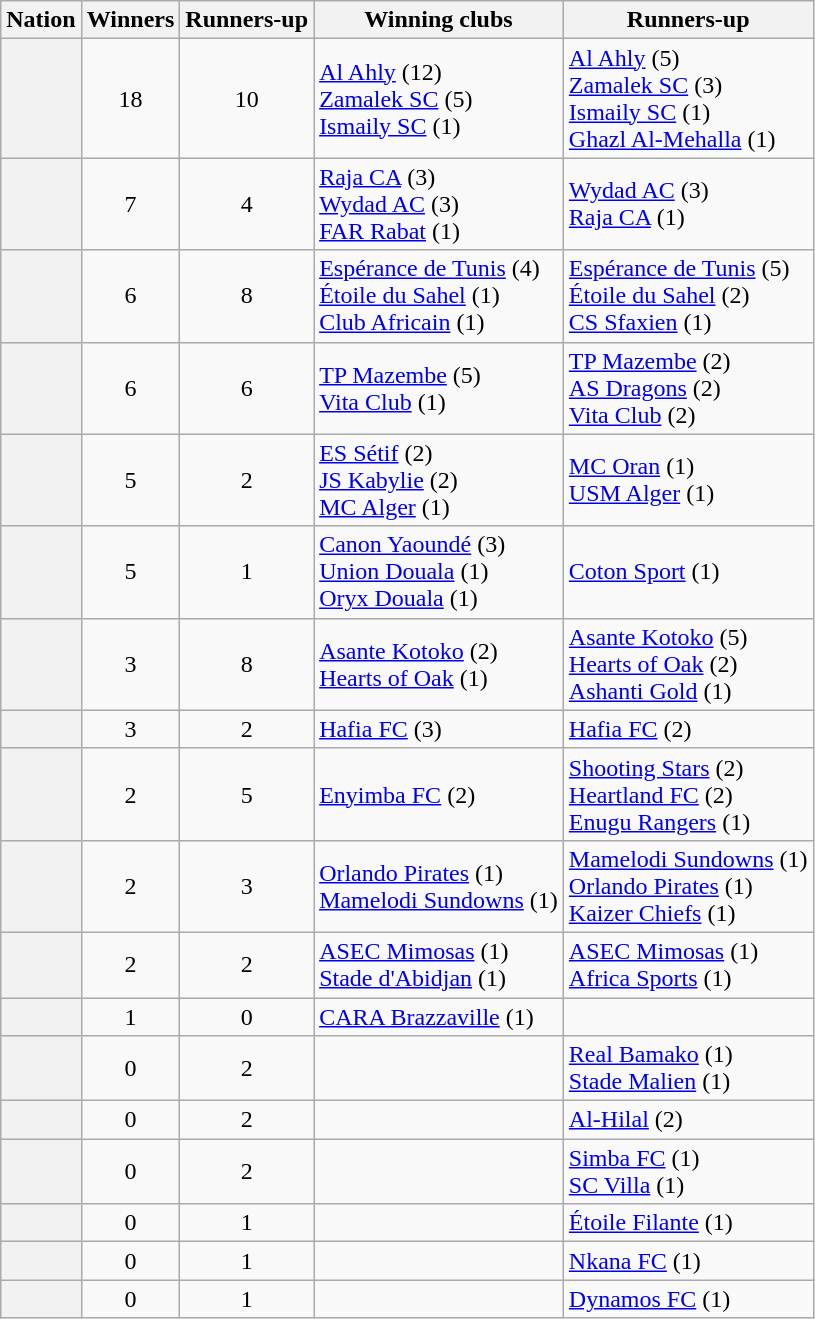<table class="wikitable plainrowheaders sortable">
<tr>
<th scope="col">Nation</th>
<th scope="col">Winners</th>
<th scope="col">Runners-up</th>
<th scope="col">Winning clubs</th>
<th scope="col">Runners-up</th>
</tr>
<tr>
<th scope="row"></th>
<td align=center>18</td>
<td align=center>10</td>
<td><a href='#'>Al Ahly</a> (12)<br><a href='#'>Zamalek SC</a> (5)<br><a href='#'>Ismaily SC</a> (1)</td>
<td><a href='#'>Al Ahly</a> (5)<br><a href='#'>Zamalek SC</a> (3)<br><a href='#'>Ismaily SC</a> (1)<br><a href='#'>Ghazl Al-Mehalla</a> (1)</td>
</tr>
<tr>
<th scope="row"></th>
<td align=center>7</td>
<td align=center>4</td>
<td><a href='#'>Raja CA</a> (3)<br><a href='#'>Wydad AC</a> (3)<br><a href='#'>FAR Rabat</a> (1)</td>
<td><a href='#'>Wydad AC</a> (3)<br><a href='#'>Raja CA</a> (1)</td>
</tr>
<tr>
<th scope="row"></th>
<td align=center>6</td>
<td align=center>8</td>
<td><a href='#'>Espérance de Tunis</a> (4)<br><a href='#'>Étoile du Sahel</a> (1)<br><a href='#'>Club Africain</a> (1)</td>
<td><a href='#'>Espérance de Tunis</a> (5)<br><a href='#'>Étoile du Sahel</a> (2)<br><a href='#'>CS Sfaxien</a> (1)</td>
</tr>
<tr>
<th scope="row"></th>
<td align=center>6</td>
<td align=center>6</td>
<td><a href='#'>TP Mazembe</a> (5)<br><a href='#'>Vita Club</a> (1)</td>
<td><a href='#'>TP Mazembe</a> (2)<br><a href='#'>AS Dragons</a> (2)<br><a href='#'>Vita Club</a> (2)</td>
</tr>
<tr>
<th scope="row"></th>
<td align=center>5</td>
<td align=center>2</td>
<td><a href='#'>ES Sétif</a> (2)<br><a href='#'>JS Kabylie</a> (2)<br><a href='#'>MC Alger</a> (1)</td>
<td><a href='#'>MC Oran</a> (1)<br><a href='#'>USM Alger</a> (1)</td>
</tr>
<tr>
<th scope="row"></th>
<td align=center>5</td>
<td align=center>1</td>
<td><a href='#'>Canon Yaoundé</a> (3)<br><a href='#'>Union Douala</a> (1)<br><a href='#'>Oryx Douala</a> (1)</td>
<td><a href='#'>Coton Sport</a> (1)</td>
</tr>
<tr>
<th scope="row"></th>
<td align=center>3</td>
<td align=center>8</td>
<td><a href='#'>Asante Kotoko</a> (2)<br><a href='#'>Hearts of Oak</a> (1)</td>
<td><a href='#'>Asante Kotoko</a> (5)<br><a href='#'>Hearts of Oak</a> (2)<br><a href='#'>Ashanti Gold</a> (1)</td>
</tr>
<tr>
<th scope="row"></th>
<td align=center>3</td>
<td align=center>2</td>
<td><a href='#'>Hafia FC</a> (3)</td>
<td><a href='#'>Hafia FC</a> (2)</td>
</tr>
<tr>
<th scope="row"></th>
<td align=center>2</td>
<td align=center>5</td>
<td><a href='#'>Enyimba FC</a> (2)</td>
<td><a href='#'>Shooting Stars</a> (2)<br><a href='#'>Heartland FC</a> (2)<br><a href='#'>Enugu Rangers</a> (1)</td>
</tr>
<tr>
<th scope="row"></th>
<td align=center>2</td>
<td align=center>3</td>
<td><a href='#'>Orlando Pirates</a> (1)<br><a href='#'>Mamelodi Sundowns</a> (1)</td>
<td><a href='#'>Mamelodi Sundowns</a> (1)<br><a href='#'>Orlando Pirates</a> (1)<br><a href='#'>Kaizer Chiefs</a> (1)</td>
</tr>
<tr>
<th scope="row"></th>
<td align=center>2</td>
<td align=center>2</td>
<td><a href='#'>ASEC Mimosas</a> (1)<br><a href='#'>Stade d'Abidjan</a> (1)</td>
<td><a href='#'>ASEC Mimosas</a> (1)<br><a href='#'>Africa Sports</a> (1)</td>
</tr>
<tr>
<th scope="row"></th>
<td align=center>1</td>
<td align=center>0</td>
<td><a href='#'>CARA Brazzaville</a> (1)</td>
<td align=center></td>
</tr>
<tr>
<th scope="row"></th>
<td align=center>0</td>
<td align=center>2</td>
<td align=center></td>
<td><a href='#'>Real Bamako</a> (1)<br><a href='#'>Stade Malien</a> (1)</td>
</tr>
<tr>
<th scope="row"></th>
<td align=center>0</td>
<td align=center>2</td>
<td align=center></td>
<td><a href='#'>Al-Hilal</a> (2)</td>
</tr>
<tr>
<th scope="row"></th>
<td align=center>0</td>
<td align=center>2</td>
<td align=center></td>
<td><a href='#'>Simba FC</a> (1)<br><a href='#'>SC Villa</a> (1)</td>
</tr>
<tr>
<th scope="row"></th>
<td align=center>0</td>
<td align=center>1</td>
<td align=center></td>
<td><a href='#'>Étoile Filante</a> (1)</td>
</tr>
<tr>
<th scope="row"></th>
<td align=center>0</td>
<td align=center>1</td>
<td align=center></td>
<td><a href='#'>Nkana FC</a> (1)</td>
</tr>
<tr>
<th scope="row"></th>
<td align=center>0</td>
<td align=center>1</td>
<td align=center></td>
<td><a href='#'>Dynamos FC</a> (1)</td>
</tr>
</table>
